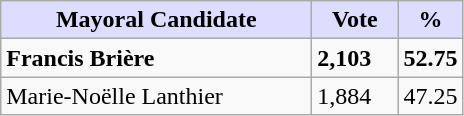<table class="wikitable">
<tr>
<th style="background:#ddf; width:200px;">Mayoral Candidate</th>
<th style="background:#ddf; width:50px;">Vote</th>
<th style="background:#ddf; width:30px;">%</th>
</tr>
<tr>
<td><strong>Francis Brière</strong></td>
<td><strong>2,103</strong></td>
<td><strong>52.75</strong></td>
</tr>
<tr>
<td>Marie-Noëlle Lanthier</td>
<td>1,884</td>
<td>47.25</td>
</tr>
</table>
